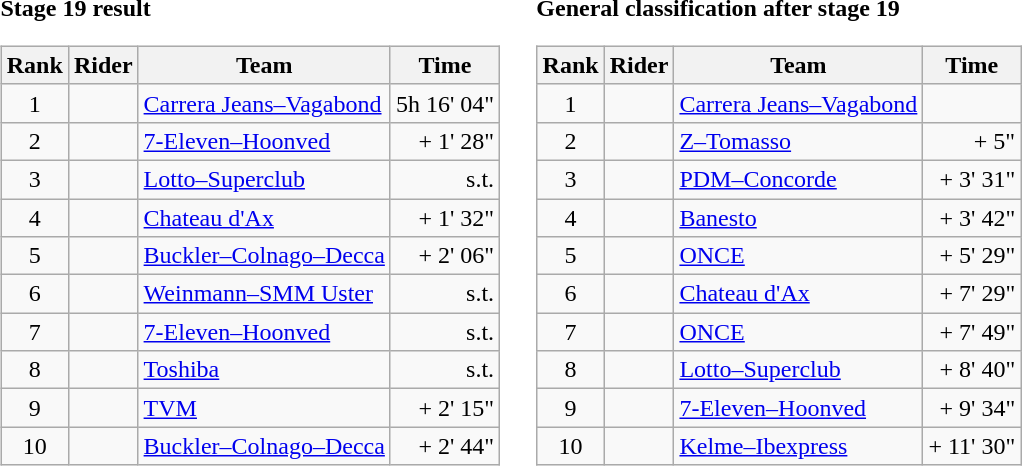<table>
<tr>
<td><strong>Stage 19 result</strong><br><table class="wikitable">
<tr>
<th scope="col">Rank</th>
<th scope="col">Rider</th>
<th scope="col">Team</th>
<th scope="col">Time</th>
</tr>
<tr>
<td style="text-align:center;">1</td>
<td></td>
<td><a href='#'>Carrera Jeans–Vagabond</a></td>
<td style="text-align:right;">5h 16' 04"</td>
</tr>
<tr>
<td style="text-align:center;">2</td>
<td></td>
<td><a href='#'>7-Eleven–Hoonved</a></td>
<td style="text-align:right;">+ 1' 28"</td>
</tr>
<tr>
<td style="text-align:center;">3</td>
<td></td>
<td><a href='#'>Lotto–Superclub</a></td>
<td align="right">s.t.</td>
</tr>
<tr>
<td style="text-align:center;">4</td>
<td></td>
<td><a href='#'>Chateau d'Ax</a></td>
<td align="right">+ 1' 32"</td>
</tr>
<tr>
<td style="text-align:center;">5</td>
<td></td>
<td><a href='#'>Buckler–Colnago–Decca</a></td>
<td align="right">+ 2' 06"</td>
</tr>
<tr>
<td style="text-align:center;">6</td>
<td></td>
<td><a href='#'>Weinmann–SMM Uster</a></td>
<td align="right">s.t.</td>
</tr>
<tr>
<td style="text-align:center;">7</td>
<td></td>
<td><a href='#'>7-Eleven–Hoonved</a></td>
<td align="right">s.t.</td>
</tr>
<tr>
<td style="text-align:center;">8</td>
<td></td>
<td><a href='#'>Toshiba</a></td>
<td align="right">s.t.</td>
</tr>
<tr>
<td style="text-align:center;">9</td>
<td></td>
<td><a href='#'>TVM</a></td>
<td align="right">+ 2' 15"</td>
</tr>
<tr>
<td style="text-align:center;">10</td>
<td></td>
<td><a href='#'>Buckler–Colnago–Decca</a></td>
<td align="right">+ 2' 44"</td>
</tr>
</table>
</td>
<td></td>
<td><strong>General classification after stage 19</strong><br><table class="wikitable">
<tr>
<th scope="col">Rank</th>
<th scope="col">Rider</th>
<th scope="col">Team</th>
<th scope="col">Time</th>
</tr>
<tr>
<td style="text-align:center;">1</td>
<td> </td>
<td><a href='#'>Carrera Jeans–Vagabond</a></td>
<td style="text-align:right;"></td>
</tr>
<tr>
<td style="text-align:center;">2</td>
<td></td>
<td><a href='#'>Z–Tomasso</a></td>
<td style="text-align:right;">+ 5"</td>
</tr>
<tr>
<td style="text-align:center;">3</td>
<td></td>
<td><a href='#'>PDM–Concorde</a></td>
<td style="text-align:right;">+ 3' 31"</td>
</tr>
<tr>
<td style="text-align:center;">4</td>
<td></td>
<td><a href='#'>Banesto</a></td>
<td style="text-align:right;">+ 3' 42"</td>
</tr>
<tr>
<td style="text-align:center;">5</td>
<td></td>
<td><a href='#'>ONCE</a></td>
<td style="text-align:right;">+ 5' 29"</td>
</tr>
<tr>
<td style="text-align:center;">6</td>
<td></td>
<td><a href='#'>Chateau d'Ax</a></td>
<td style="text-align:right;">+ 7' 29"</td>
</tr>
<tr>
<td style="text-align:center;">7</td>
<td></td>
<td><a href='#'>ONCE</a></td>
<td style="text-align:right;">+ 7' 49"</td>
</tr>
<tr>
<td style="text-align:center;">8</td>
<td></td>
<td><a href='#'>Lotto–Superclub</a></td>
<td style="text-align:right;">+ 8' 40"</td>
</tr>
<tr>
<td style="text-align:center;">9</td>
<td></td>
<td><a href='#'>7-Eleven–Hoonved</a></td>
<td style="text-align:right;">+ 9' 34"</td>
</tr>
<tr>
<td style="text-align:center;">10</td>
<td></td>
<td><a href='#'>Kelme–Ibexpress</a></td>
<td style="text-align:right;">+ 11' 30"</td>
</tr>
</table>
</td>
</tr>
</table>
